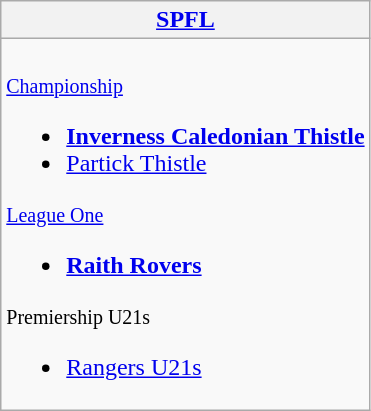<table class="wikitable">
<tr>
<th> <a href='#'>SPFL</a></th>
</tr>
<tr>
<td valign="top"><br><small><a href='#'>Championship</a></small><ul><li><strong><a href='#'>Inverness Caledonian Thistle</a></strong></li><li><a href='#'>Partick Thistle</a></li></ul><small><a href='#'>League One</a></small><ul><li><strong><a href='#'>Raith Rovers</a></strong></li></ul><small>Premiership U21s</small><ul><li><a href='#'>Rangers U21s</a></li></ul></td>
</tr>
</table>
